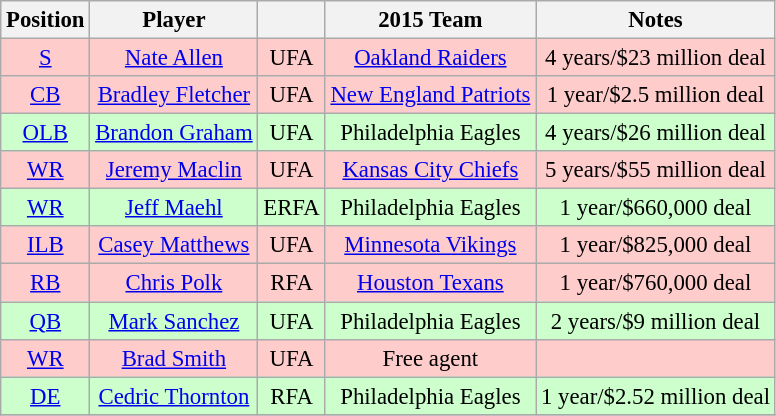<table class="wikitable" style="font-size: 95%; text-align: center;">
<tr>
<th>Position</th>
<th>Player</th>
<th></th>
<th>2015 Team</th>
<th>Notes</th>
</tr>
<tr style="background:#fcc;">
<td><a href='#'>S</a></td>
<td><a href='#'>Nate Allen</a></td>
<td>UFA</td>
<td><a href='#'>Oakland Raiders</a></td>
<td>4 years/$23 million deal</td>
</tr>
<tr style="background:#fcc;">
<td><a href='#'>CB</a></td>
<td><a href='#'>Bradley Fletcher</a></td>
<td>UFA</td>
<td><a href='#'>New England Patriots</a></td>
<td>1 year/$2.5 million deal</td>
</tr>
<tr style="background:#cfc;">
<td><a href='#'>OLB</a></td>
<td><a href='#'>Brandon Graham</a></td>
<td>UFA</td>
<td>Philadelphia Eagles</td>
<td>4 years/$26 million deal</td>
</tr>
<tr style="background:#fcc;">
<td><a href='#'>WR</a></td>
<td><a href='#'>Jeremy Maclin</a></td>
<td>UFA</td>
<td><a href='#'>Kansas City Chiefs</a></td>
<td>5 years/$55 million deal</td>
</tr>
<tr style="background:#cfc;">
<td><a href='#'>WR</a></td>
<td><a href='#'>Jeff Maehl</a></td>
<td>ERFA</td>
<td>Philadelphia Eagles</td>
<td>1 year/$660,000 deal</td>
</tr>
<tr style="background:#fcc;">
<td><a href='#'>ILB</a></td>
<td><a href='#'>Casey Matthews</a></td>
<td>UFA</td>
<td><a href='#'>Minnesota Vikings</a></td>
<td>1 year/$825,000 deal</td>
</tr>
<tr style="background:#fcc;">
<td><a href='#'>RB</a></td>
<td><a href='#'>Chris Polk</a></td>
<td>RFA</td>
<td><a href='#'>Houston Texans</a></td>
<td>1 year/$760,000 deal</td>
</tr>
<tr style="background:#cfc;">
<td><a href='#'>QB</a></td>
<td><a href='#'>Mark Sanchez</a></td>
<td>UFA</td>
<td>Philadelphia Eagles</td>
<td>2 years/$9 million deal</td>
</tr>
<tr style="background:#fcc;">
<td><a href='#'>WR</a></td>
<td><a href='#'>Brad Smith</a></td>
<td>UFA</td>
<td>Free agent</td>
<td></td>
</tr>
<tr style="background:#cfc;">
<td><a href='#'>DE</a></td>
<td><a href='#'>Cedric Thornton</a></td>
<td>RFA</td>
<td>Philadelphia Eagles</td>
<td>1 year/$2.52 million deal</td>
</tr>
<tr Tim Tebow>
</tr>
</table>
